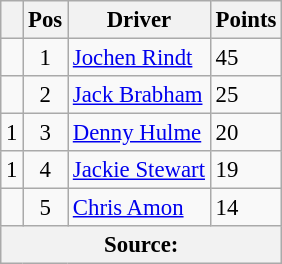<table class="wikitable" style="font-size: 95%;">
<tr>
<th></th>
<th>Pos</th>
<th>Driver</th>
<th>Points</th>
</tr>
<tr>
<td align="left"></td>
<td align="center">1</td>
<td> <a href='#'>Jochen Rindt</a></td>
<td align="left">45</td>
</tr>
<tr>
<td align="left"></td>
<td align="center">2</td>
<td> <a href='#'>Jack Brabham</a></td>
<td align="left">25</td>
</tr>
<tr>
<td align="left"> 1</td>
<td align="center">3</td>
<td> <a href='#'>Denny Hulme</a></td>
<td align="left">20</td>
</tr>
<tr>
<td align="left"> 1</td>
<td align="center">4</td>
<td> <a href='#'>Jackie Stewart</a></td>
<td align="left">19</td>
</tr>
<tr>
<td align="left"></td>
<td align="center">5</td>
<td> <a href='#'>Chris Amon</a></td>
<td align="left">14</td>
</tr>
<tr>
<th colspan=4>Source:</th>
</tr>
</table>
